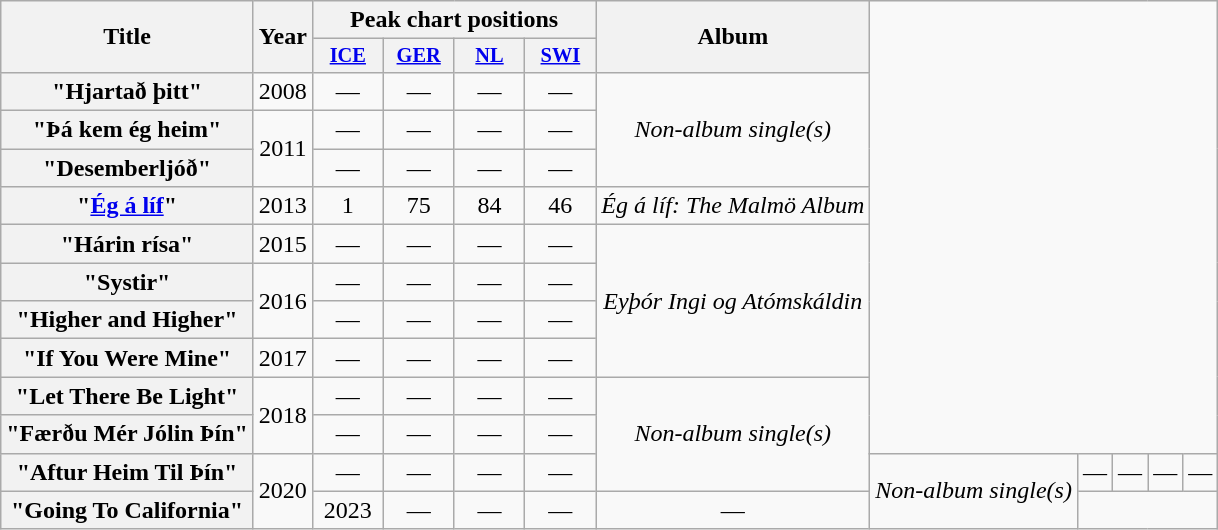<table class="wikitable plainrowheaders" style="text-align:center;">
<tr>
<th scope="col" rowspan="2">Title</th>
<th scope="col" rowspan="2">Year</th>
<th scope="col" colspan="4">Peak chart positions</th>
<th scope="col" rowspan="2">Album</th>
</tr>
<tr>
<th scope="col" style="width:3em;font-size:85%;"><a href='#'>ICE</a></th>
<th scope="col" style="width:3em;font-size:85%;"><a href='#'>GER</a><br></th>
<th scope="col" style="width:3em;font-size:85%;"><a href='#'>NL</a><br></th>
<th scope="col" style="width:3em;font-size:85%;"><a href='#'>SWI</a><br></th>
</tr>
<tr>
<th scope="row">"Hjartað þitt"</th>
<td>2008</td>
<td>—</td>
<td>—</td>
<td>—</td>
<td>—</td>
<td rowspan=3><em>Non-album single(s)</em></td>
</tr>
<tr>
<th scope="row">"Þá kem ég heim"</th>
<td rowspan=2>2011</td>
<td>—</td>
<td>—</td>
<td>—</td>
<td>—</td>
</tr>
<tr>
<th scope="row">"Desemberljóð"</th>
<td>—</td>
<td>—</td>
<td>—</td>
<td>—</td>
</tr>
<tr>
<th scope="row">"<a href='#'>Ég á líf</a>"</th>
<td>2013</td>
<td>1</td>
<td>75</td>
<td>84</td>
<td>46</td>
<td><em>Ég á líf: The Malmö Album</em></td>
</tr>
<tr>
<th scope="row">"Hárin rísa" <br></th>
<td>2015</td>
<td>—</td>
<td>—</td>
<td>—</td>
<td>—</td>
<td rowspan=4><em>Eyþór Ingi og Atómskáldin</em></td>
</tr>
<tr>
<th scope="row">"Systir" <br></th>
<td rowspan=2>2016</td>
<td>—</td>
<td>—</td>
<td>—</td>
<td>—</td>
</tr>
<tr>
<th scope="row">"Higher and Higher" <br></th>
<td>—</td>
<td>—</td>
<td>—</td>
<td>—</td>
</tr>
<tr>
<th scope="row">"If You Were Mine" <br></th>
<td>2017</td>
<td>—</td>
<td>—</td>
<td>—</td>
<td>—</td>
</tr>
<tr>
<th scope="row">"Let There Be Light"</th>
<td rowspan=2>2018</td>
<td>—</td>
<td>—</td>
<td>—</td>
<td>—</td>
<td rowspan=3><em>Non-album single(s)</em></td>
</tr>
<tr>
<th scope="row">"Færðu Mér Jólin Þín" <br></th>
<td>—</td>
<td>—</td>
<td>—</td>
<td>—</td>
</tr>
<tr>
<th scope="row">"Aftur Heim Til Þín"<br></th>
<td rowspan=2>2020</td>
<td>—</td>
<td>—</td>
<td>—</td>
<td>—</td>
<td rowspan=3><em>Non-album single(s)</em></td>
<td>—</td>
<td>—</td>
<td>—</td>
<td>—</td>
</tr>
<tr>
<th scope="row">"Going To California" <br></th>
<td rowspan=2>2023</td>
<td>—</td>
<td>—</td>
<td>—</td>
<td>—</td>
</tr>
</table>
